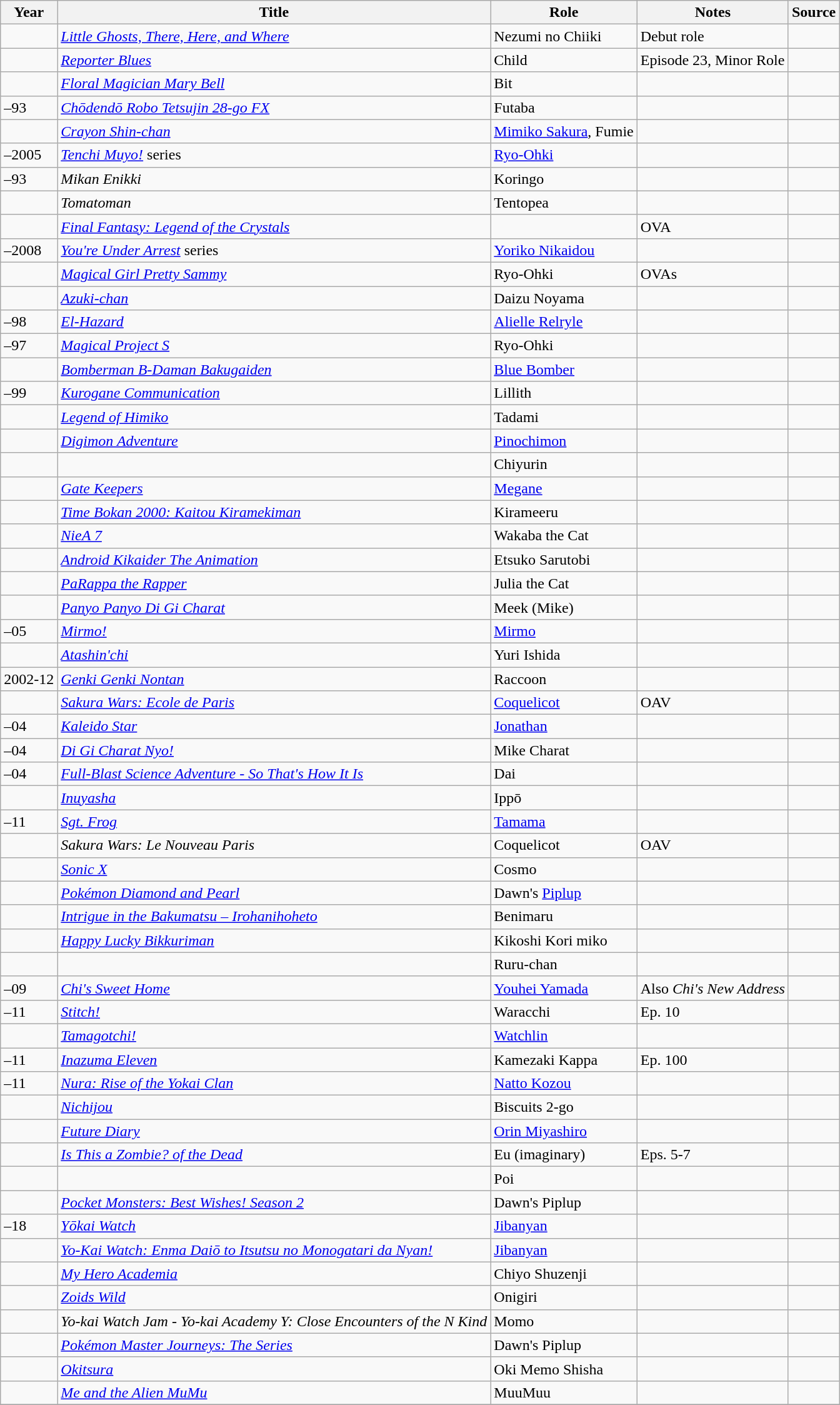<table class="wikitable sortable plainrowheaders">
<tr>
<th>Year</th>
<th>Title</th>
<th>Role</th>
<th class="unsortable">Notes</th>
<th class="unsortable">Source</th>
</tr>
<tr>
<td></td>
<td><em><a href='#'>Little Ghosts, There, Here, and Where</a></em></td>
<td>Nezumi no Chiiki</td>
<td>Debut role</td>
<td></td>
</tr>
<tr>
<td></td>
<td><em><a href='#'>Reporter Blues</a></em></td>
<td>Child</td>
<td>Episode 23, Minor Role</td>
<td></td>
</tr>
<tr>
<td></td>
<td><em><a href='#'>Floral Magician Mary Bell</a></em></td>
<td>Bit</td>
<td></td>
<td></td>
</tr>
<tr>
<td>–93</td>
<td><em> <a href='#'>Chōdendō Robo Tetsujin 28-go FX</a></em></td>
<td>Futaba</td>
<td></td>
<td></td>
</tr>
<tr>
<td> </td>
<td><em><a href='#'>Crayon Shin-chan</a></em></td>
<td><a href='#'>Mimiko Sakura</a>, Fumie</td>
<td></td>
<td></td>
</tr>
<tr>
<td>–2005</td>
<td><em><a href='#'>Tenchi Muyo!</a></em> series</td>
<td><a href='#'>Ryo-Ohki</a></td>
<td></td>
<td></td>
</tr>
<tr>
<td>–93</td>
<td><em>Mikan Enikki</em></td>
<td>Koringo</td>
<td></td>
<td></td>
</tr>
<tr>
<td></td>
<td><em>Tomatoman</em></td>
<td>Tentopea</td>
<td></td>
<td></td>
</tr>
<tr>
<td></td>
<td><em><a href='#'>Final Fantasy: Legend of the Crystals</a></em></td>
<td></td>
<td>OVA</td>
<td></td>
</tr>
<tr>
<td>–2008</td>
<td><em><a href='#'>You're Under Arrest</a></em> series</td>
<td><a href='#'>Yoriko Nikaidou</a></td>
<td></td>
<td></td>
</tr>
<tr>
<td></td>
<td><em><a href='#'>Magical Girl Pretty Sammy</a></em></td>
<td>Ryo-Ohki</td>
<td>OVAs</td>
<td></td>
</tr>
<tr>
<td></td>
<td><em><a href='#'>Azuki-chan</a></em></td>
<td>Daizu Noyama</td>
<td></td>
<td></td>
</tr>
<tr>
<td>–98</td>
<td><em><a href='#'>El-Hazard</a></em></td>
<td><a href='#'>Alielle Relryle</a></td>
<td></td>
<td></td>
</tr>
<tr>
<td>–97</td>
<td><em><a href='#'>Magical Project S</a></em></td>
<td>Ryo-Ohki</td>
<td></td>
<td></td>
</tr>
<tr>
<td></td>
<td><em><a href='#'>Bomberman B-Daman Bakugaiden</a></em></td>
<td><a href='#'>Blue Bomber</a></td>
<td></td>
<td></td>
</tr>
<tr>
<td>–99</td>
<td><em><a href='#'>Kurogane Communication</a></em></td>
<td>Lillith</td>
<td></td>
<td></td>
</tr>
<tr>
<td></td>
<td><em><a href='#'>Legend of Himiko</a></em></td>
<td>Tadami</td>
<td></td>
<td></td>
</tr>
<tr>
<td></td>
<td><em><a href='#'>Digimon Adventure</a></em></td>
<td><a href='#'>Pinochimon</a></td>
<td></td>
<td></td>
</tr>
<tr>
<td></td>
<td></td>
<td>Chiyurin</td>
<td></td>
<td></td>
</tr>
<tr>
<td></td>
<td><em><a href='#'>Gate Keepers</a></em></td>
<td><a href='#'>Megane</a></td>
<td></td>
<td></td>
</tr>
<tr>
<td></td>
<td><em><a href='#'>Time Bokan 2000: Kaitou Kiramekiman</a></em></td>
<td>Kirameeru </td>
<td></td>
<td></td>
</tr>
<tr>
<td></td>
<td><em><a href='#'>NieA 7</a></em></td>
<td>Wakaba the Cat</td>
<td></td>
<td></td>
</tr>
<tr>
<td></td>
<td><em><a href='#'>Android Kikaider The Animation</a></em></td>
<td>Etsuko Sarutobi</td>
<td></td>
<td></td>
</tr>
<tr>
<td></td>
<td><em><a href='#'>PaRappa the Rapper</a></em></td>
<td>Julia the Cat</td>
<td></td>
<td></td>
</tr>
<tr>
<td></td>
<td><em><a href='#'>Panyo Panyo Di Gi Charat</a></em></td>
<td>Meek (Mike)</td>
<td></td>
<td></td>
</tr>
<tr>
<td>–05</td>
<td><em><a href='#'>Mirmo!</a></em></td>
<td><a href='#'>Mirmo</a></td>
<td></td>
<td></td>
</tr>
<tr>
<td></td>
<td><em><a href='#'>Atashin'chi</a></em></td>
<td>Yuri Ishida</td>
<td></td>
<td></td>
</tr>
<tr>
<td>2002-12</td>
<td><em><a href='#'>Genki Genki Nontan</a></em></td>
<td>Raccoon</td>
<td></td>
<td></td>
</tr>
<tr>
<td></td>
<td><em><a href='#'>Sakura Wars: Ecole de Paris</a></em></td>
<td><a href='#'>Coquelicot</a></td>
<td>OAV</td>
<td></td>
</tr>
<tr>
<td>–04</td>
<td><em><a href='#'>Kaleido Star</a></em></td>
<td><a href='#'>Jonathan</a></td>
<td></td>
<td></td>
</tr>
<tr>
<td>–04</td>
<td><em><a href='#'>Di Gi Charat Nyo!</a></em></td>
<td>Mike Charat</td>
<td></td>
<td></td>
</tr>
<tr>
<td>–04</td>
<td><em><a href='#'>Full-Blast Science Adventure - So That's How It Is</a></em></td>
<td>Dai</td>
<td></td>
<td></td>
</tr>
<tr>
<td></td>
<td><em><a href='#'>Inuyasha</a></em></td>
<td>Ippō</td>
<td></td>
<td></td>
</tr>
<tr>
<td>–11</td>
<td><em><a href='#'>Sgt. Frog</a></em></td>
<td><a href='#'>Tamama</a></td>
<td></td>
<td></td>
</tr>
<tr>
<td></td>
<td><em>Sakura Wars: Le Nouveau Paris</em></td>
<td>Coquelicot</td>
<td>OAV</td>
<td></td>
</tr>
<tr>
<td></td>
<td><em><a href='#'>Sonic X</a></em></td>
<td>Cosmo</td>
<td></td>
<td></td>
</tr>
<tr>
<td></td>
<td><em><a href='#'>Pokémon Diamond and Pearl</a></em></td>
<td>Dawn's <a href='#'>Piplup</a></td>
<td></td>
<td></td>
</tr>
<tr>
<td></td>
<td><em><a href='#'>Intrigue in the Bakumatsu – Irohanihoheto</a></em></td>
<td>Benimaru</td>
<td></td>
<td></td>
</tr>
<tr>
<td></td>
<td><em><a href='#'>Happy Lucky Bikkuriman</a></em></td>
<td>Kikoshi Kori miko </td>
<td></td>
<td></td>
</tr>
<tr>
<td></td>
<td><em></em></td>
<td>Ruru-chan</td>
<td></td>
<td></td>
</tr>
<tr>
<td>–09</td>
<td><em><a href='#'>Chi's Sweet Home</a></em></td>
<td><a href='#'>Youhei Yamada</a></td>
<td>Also <em>Chi's New Address</em></td>
<td></td>
</tr>
<tr>
<td>–11</td>
<td><em><a href='#'>Stitch!</a></em></td>
<td>Waracchi</td>
<td>Ep. 10</td>
<td></td>
</tr>
<tr>
<td></td>
<td><em><a href='#'>Tamagotchi!</a></em></td>
<td><a href='#'>Watchlin</a></td>
<td></td>
<td></td>
</tr>
<tr>
<td>–11</td>
<td><em><a href='#'>Inazuma Eleven</a></em></td>
<td>Kamezaki Kappa</td>
<td>Ep. 100</td>
<td></td>
</tr>
<tr>
<td>–11</td>
<td><em><a href='#'>Nura: Rise of the Yokai Clan</a></em></td>
<td><a href='#'>Natto Kozou</a></td>
<td></td>
<td></td>
</tr>
<tr>
<td></td>
<td><em><a href='#'>Nichijou</a></em></td>
<td>Biscuits 2-go</td>
<td></td>
<td></td>
</tr>
<tr>
<td></td>
<td><em><a href='#'>Future Diary</a></em></td>
<td><a href='#'>Orin Miyashiro</a></td>
<td></td>
<td></td>
</tr>
<tr>
<td></td>
<td><em> <a href='#'>Is This a Zombie? of the Dead</a></em></td>
<td>Eu (imaginary)</td>
<td>Eps. 5-7</td>
<td></td>
</tr>
<tr>
<td></td>
<td></td>
<td>Poi</td>
<td></td>
<td></td>
</tr>
<tr>
<td></td>
<td><em><a href='#'>Pocket Monsters: Best Wishes! Season 2</a></em></td>
<td>Dawn's Piplup</td>
<td></td>
<td></td>
</tr>
<tr>
<td>–18</td>
<td><em><a href='#'>Yōkai Watch</a></em></td>
<td><a href='#'>Jibanyan</a></td>
<td></td>
<td></td>
</tr>
<tr>
<td></td>
<td><em><a href='#'>Yo-Kai Watch: Enma Daiō to Itsutsu no Monogatari da Nyan!</a></em></td>
<td><a href='#'>Jibanyan</a></td>
<td></td>
<td></td>
</tr>
<tr>
<td></td>
<td><em><a href='#'>My Hero Academia</a></em></td>
<td>Chiyo Shuzenji</td>
<td></td>
<td></td>
</tr>
<tr>
<td></td>
<td><em><a href='#'>Zoids Wild</a></em></td>
<td>Onigiri</td>
<td></td>
</tr>
<tr>
<td></td>
<td><em>Yo-kai Watch Jam - Yo-kai Academy Y: Close Encounters of the N Kind</em></td>
<td>Momo</td>
<td></td>
<td></td>
</tr>
<tr>
<td></td>
<td><em><a href='#'>Pokémon Master Journeys: The Series</a></em></td>
<td>Dawn's Piplup</td>
<td></td>
<td></td>
</tr>
<tr>
<td></td>
<td><em><a href='#'>Okitsura</a></em></td>
<td>Oki Memo Shisha</td>
<td></td>
<td></td>
</tr>
<tr>
<td></td>
<td><em><a href='#'>Me and the Alien MuMu</a></em></td>
<td>MuuMuu</td>
<td></td>
<td></td>
</tr>
<tr>
</tr>
</table>
